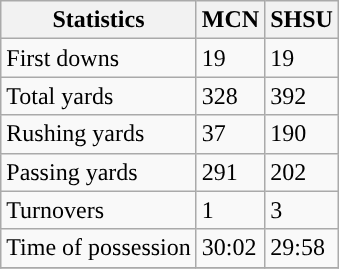<table class="wikitable" style="float: left;">
<tr>
<th>Statistics</th>
<th>MCN</th>
<th>SHSU</th>
</tr>
<tr>
<td>First downs</td>
<td>19</td>
<td>19</td>
</tr>
<tr>
<td>Total yards</td>
<td>328</td>
<td>392</td>
</tr>
<tr>
<td>Rushing yards</td>
<td>37</td>
<td>190</td>
</tr>
<tr>
<td>Passing yards</td>
<td>291</td>
<td>202</td>
</tr>
<tr>
<td>Turnovers</td>
<td>1</td>
<td>3</td>
</tr>
<tr>
<td>Time of possession</td>
<td>30:02</td>
<td>29:58</td>
</tr>
<tr>
</tr>
</table>
